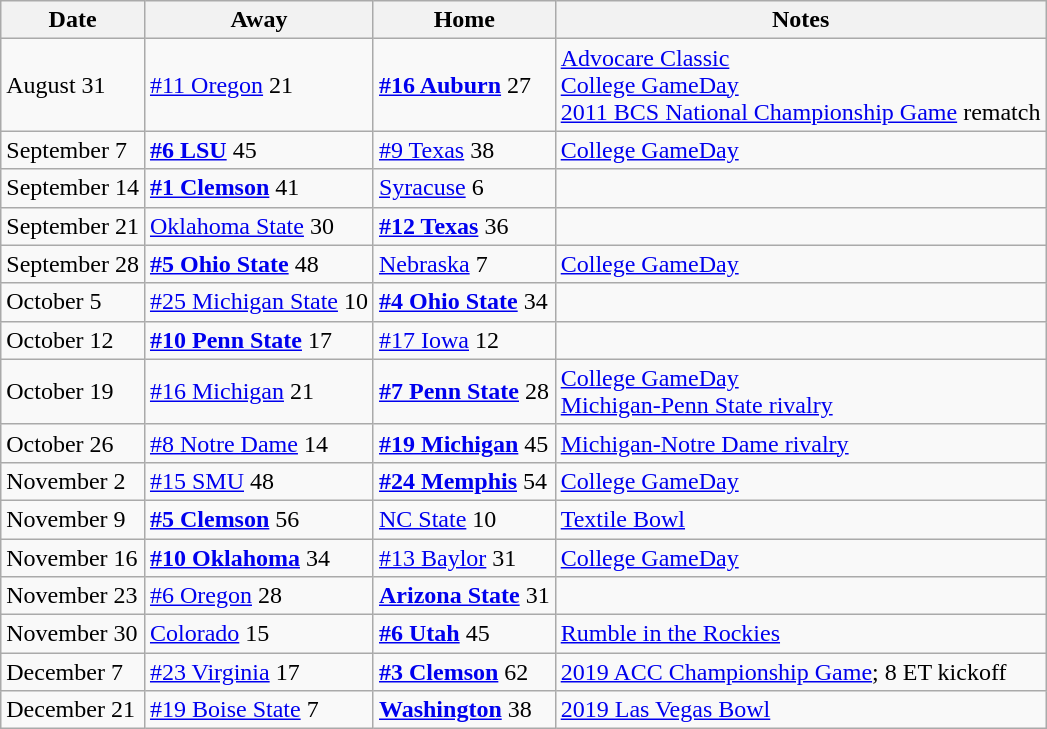<table class="wikitable sortable">
<tr>
<th>Date</th>
<th>Away</th>
<th>Home</th>
<th>Notes</th>
</tr>
<tr>
<td>August 31</td>
<td><a href='#'>#11 Oregon</a> 21</td>
<td><strong><a href='#'>#16 Auburn</a></strong> 27</td>
<td><a href='#'>Advocare Classic</a><br><a href='#'>College GameDay</a><br><a href='#'>2011 BCS National Championship Game</a> rematch</td>
</tr>
<tr>
<td>September 7</td>
<td><strong><a href='#'>#6 LSU</a></strong> 45</td>
<td><a href='#'>#9 Texas</a> 38</td>
<td><a href='#'>College GameDay</a></td>
</tr>
<tr>
<td>September 14</td>
<td><strong><a href='#'>#1 Clemson</a></strong> 41</td>
<td><a href='#'>Syracuse</a> 6</td>
<td></td>
</tr>
<tr>
<td>September 21</td>
<td><a href='#'>Oklahoma State</a> 30</td>
<td><strong><a href='#'>#12 Texas</a></strong> 36</td>
<td></td>
</tr>
<tr>
<td>September 28</td>
<td><strong><a href='#'>#5 Ohio State</a></strong> 48</td>
<td><a href='#'>Nebraska</a> 7</td>
<td><a href='#'>College GameDay</a></td>
</tr>
<tr>
<td>October 5</td>
<td><a href='#'>#25 Michigan State</a> 10</td>
<td><strong><a href='#'>#4 Ohio State</a></strong> 34</td>
<td></td>
</tr>
<tr>
<td>October 12</td>
<td><strong><a href='#'>#10 Penn State</a></strong> 17</td>
<td><a href='#'>#17 Iowa</a> 12</td>
<td></td>
</tr>
<tr>
<td>October 19</td>
<td><a href='#'>#16 Michigan</a> 21</td>
<td><strong><a href='#'>#7 Penn State</a></strong> 28</td>
<td><a href='#'>College GameDay</a><br><a href='#'>Michigan-Penn State rivalry</a></td>
</tr>
<tr>
<td>October 26</td>
<td><a href='#'>#8 Notre Dame</a> 14</td>
<td><strong><a href='#'>#19 Michigan</a></strong> 45</td>
<td><a href='#'>Michigan-Notre Dame rivalry</a></td>
</tr>
<tr>
<td>November 2</td>
<td><a href='#'>#15 SMU</a> 48</td>
<td><strong><a href='#'>#24 Memphis</a></strong> 54</td>
<td><a href='#'>College GameDay</a></td>
</tr>
<tr>
<td>November 9</td>
<td><strong><a href='#'>#5 Clemson</a></strong> 56</td>
<td><a href='#'>NC State</a> 10</td>
<td><a href='#'>Textile Bowl</a></td>
</tr>
<tr>
<td>November 16</td>
<td><strong><a href='#'>#10 Oklahoma</a></strong> 34</td>
<td><a href='#'>#13 Baylor</a> 31</td>
<td><a href='#'>College GameDay</a></td>
</tr>
<tr>
<td>November 23</td>
<td><a href='#'>#6 Oregon</a> 28</td>
<td><strong><a href='#'>Arizona State</a></strong> 31</td>
<td></td>
</tr>
<tr>
<td>November 30</td>
<td><a href='#'>Colorado</a> 15</td>
<td><strong><a href='#'>#6 Utah</a></strong> 45</td>
<td><a href='#'>Rumble in the Rockies</a></td>
</tr>
<tr>
<td>December 7</td>
<td><a href='#'>#23 Virginia</a> 17</td>
<td><strong><a href='#'>#3 Clemson</a></strong> 62</td>
<td><a href='#'>2019 ACC Championship Game</a>; 8 ET kickoff</td>
</tr>
<tr>
<td>December 21</td>
<td><a href='#'>#19 Boise State</a> 7</td>
<td><strong><a href='#'>Washington</a></strong> 38</td>
<td><a href='#'>2019 Las Vegas Bowl</a></td>
</tr>
</table>
